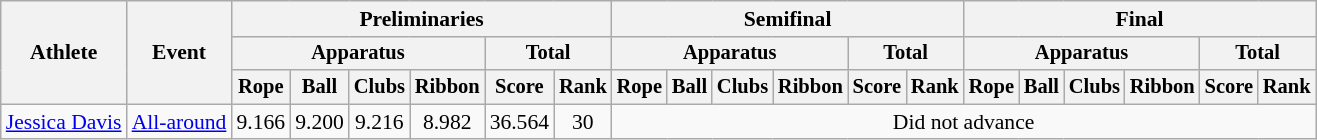<table class=wikitable style=font-size:90%;text-align:center>
<tr>
<th rowspan=3>Athlete</th>
<th rowspan=3>Event</th>
<th colspan=6>Preliminaries</th>
<th colspan=6>Semifinal</th>
<th colspan=6>Final</th>
</tr>
<tr style=font-size:95%>
<th colspan=4>Apparatus</th>
<th colspan=2>Total</th>
<th colspan=4>Apparatus</th>
<th colspan=2>Total</th>
<th colspan=4>Apparatus</th>
<th colspan=2>Total</th>
</tr>
<tr style=font-size:95%>
<th>Rope</th>
<th>Ball</th>
<th>Clubs</th>
<th>Ribbon</th>
<th>Score</th>
<th>Rank</th>
<th>Rope</th>
<th>Ball</th>
<th>Clubs</th>
<th>Ribbon</th>
<th>Score</th>
<th>Rank</th>
<th>Rope</th>
<th>Ball</th>
<th>Clubs</th>
<th>Ribbon</th>
<th>Score</th>
<th>Rank</th>
</tr>
<tr>
<td align=left><a href='#'>Jessica Davis</a></td>
<td align=left><a href='#'>All-around</a></td>
<td>9.166</td>
<td>9.200</td>
<td>9.216</td>
<td>8.982</td>
<td>36.564</td>
<td>30</td>
<td colspan=12>Did not advance</td>
</tr>
</table>
